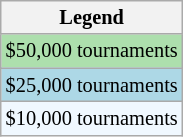<table class="wikitable" style="font-size:85%">
<tr>
<th>Legend</th>
</tr>
<tr style="background:#addfad;">
<td>$50,000 tournaments</td>
</tr>
<tr style="background:lightblue;">
<td>$25,000 tournaments</td>
</tr>
<tr style="background:#f0f8ff;">
<td>$10,000 tournaments</td>
</tr>
</table>
